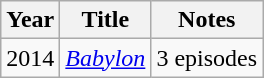<table class="wikitable">
<tr>
<th>Year</th>
<th>Title</th>
<th>Notes</th>
</tr>
<tr>
<td>2014</td>
<td><em><a href='#'>Babylon</a></em></td>
<td>3 episodes</td>
</tr>
</table>
